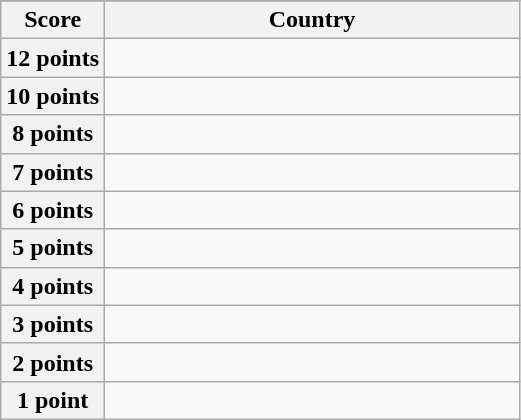<table class="wikitable">
<tr>
</tr>
<tr>
<th scope="col" width="20%">Score</th>
<th scope="col">Country</th>
</tr>
<tr>
<th scope="row">12 points</th>
<td></td>
</tr>
<tr>
<th scope="row">10 points</th>
<td></td>
</tr>
<tr>
<th scope="row">8 points</th>
<td></td>
</tr>
<tr>
<th scope="row">7 points</th>
<td></td>
</tr>
<tr>
<th scope="row">6 points</th>
<td></td>
</tr>
<tr>
<th scope="row">5 points</th>
<td></td>
</tr>
<tr>
<th scope="row">4 points</th>
<td></td>
</tr>
<tr>
<th scope="row">3 points</th>
<td></td>
</tr>
<tr>
<th scope="row">2 points</th>
<td></td>
</tr>
<tr>
<th scope="row">1 point</th>
<td></td>
</tr>
</table>
